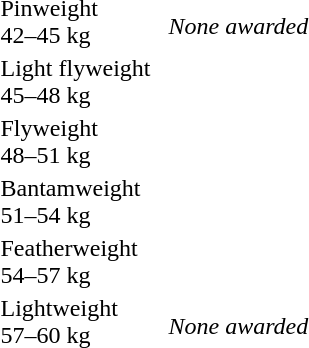<table>
<tr>
<td rowspan=2>Pinweight<br>42–45 kg</td>
<td rowspan=2></td>
<td rowspan=2></td>
<td></td>
</tr>
<tr>
<td><em>None awarded</em></td>
</tr>
<tr>
<td rowspan=2>Light flyweight<br>45–48 kg</td>
<td rowspan=2></td>
<td rowspan=2></td>
<td></td>
</tr>
<tr>
<td></td>
</tr>
<tr>
<td rowspan=2>Flyweight<br>48–51 kg</td>
<td rowspan=2></td>
<td rowspan=2></td>
<td></td>
</tr>
<tr>
<td></td>
</tr>
<tr>
<td rowspan=2>Bantamweight<br>51–54 kg</td>
<td rowspan=2></td>
<td rowspan=2></td>
<td></td>
</tr>
<tr>
<td></td>
</tr>
<tr>
<td rowspan=2>Featherweight<br>54–57 kg</td>
<td rowspan=2></td>
<td rowspan=2></td>
<td></td>
</tr>
<tr>
<td></td>
</tr>
<tr>
<td rowspan=2>Lightweight<br>57–60 kg</td>
<td rowspan=2></td>
<td rowspan=2></td>
<td></td>
</tr>
<tr>
<td><em>None awarded</em></td>
</tr>
</table>
